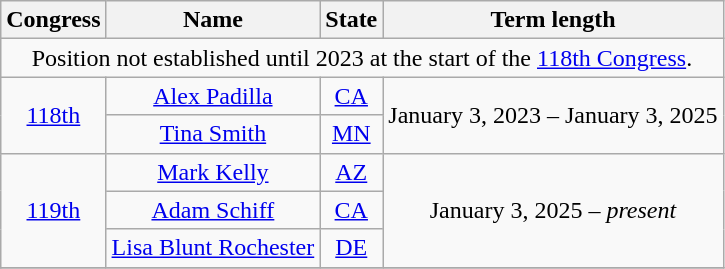<table class="wikitable plainrowheaders sortable" style="text-align: center;">
<tr>
<th>Congress</th>
<th>Name</th>
<th>State</th>
<th>Term length</th>
</tr>
<tr>
<td colspan=4>Position not established until 2023 at the start of the <a href='#'>118th Congress</a>.</td>
</tr>
<tr>
<td rowspan=2><a href='#'>118th</a></td>
<td><a href='#'>Alex Padilla</a></td>
<td><a href='#'>CA</a></td>
<td rowspan=2>January 3, 2023 – January 3, 2025</td>
</tr>
<tr>
<td><a href='#'>Tina Smith</a></td>
<td><a href='#'>MN</a></td>
</tr>
<tr>
<td rowspan=3><a href='#'>119th</a></td>
<td><a href='#'>Mark Kelly</a></td>
<td><a href='#'>AZ</a></td>
<td rowspan=3>January 3, 2025 – <em>present</em></td>
</tr>
<tr>
<td><a href='#'>Adam Schiff</a></td>
<td><a href='#'>CA</a></td>
</tr>
<tr>
<td><a href='#'>Lisa Blunt Rochester</a></td>
<td><a href='#'>DE</a></td>
</tr>
<tr>
</tr>
</table>
